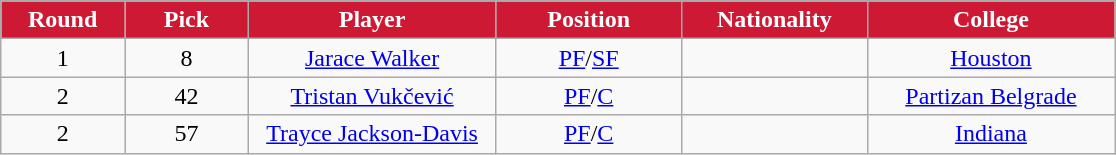<table class="wikitable sortable sortable"ier>
<tr>
<th style="background:#CD1934; color:white" width="10%">Round</th>
<th style="background:#CD1934; color:white" width="10%">Pick</th>
<th style="background:#CD1934; color:white" width="20%">Player</th>
<th style="background:#CD1934; color:white" width="15%">Position</th>
<th style="background:#CD1934; color:white" width="15%">Nationality</th>
<th style="background:#CD1934; color:white" width="20%">College</th>
</tr>
<tr style="text-align: center">
<td>1</td>
<td>8</td>
<td><a href='#'>Jarace Walker</a></td>
<td><a href='#'>PF</a>/<a href='#'>SF</a></td>
<td></td>
<td><a href='#'>Houston</a> </td>
</tr>
<tr style="text-align: center">
<td>2</td>
<td>42</td>
<td><a href='#'>Tristan Vukčević</a></td>
<td><a href='#'>PF</a>/<a href='#'>C</a></td>
<td></td>
<td><a href='#'>Partizan Belgrade</a> </td>
</tr>
<tr style="text-align: center">
<td>2</td>
<td>57</td>
<td><a href='#'>Trayce Jackson-Davis</a></td>
<td><a href='#'>PF</a>/<a href='#'>C</a></td>
<td></td>
<td><a href='#'>Indiana</a> </td>
</tr>
</table>
